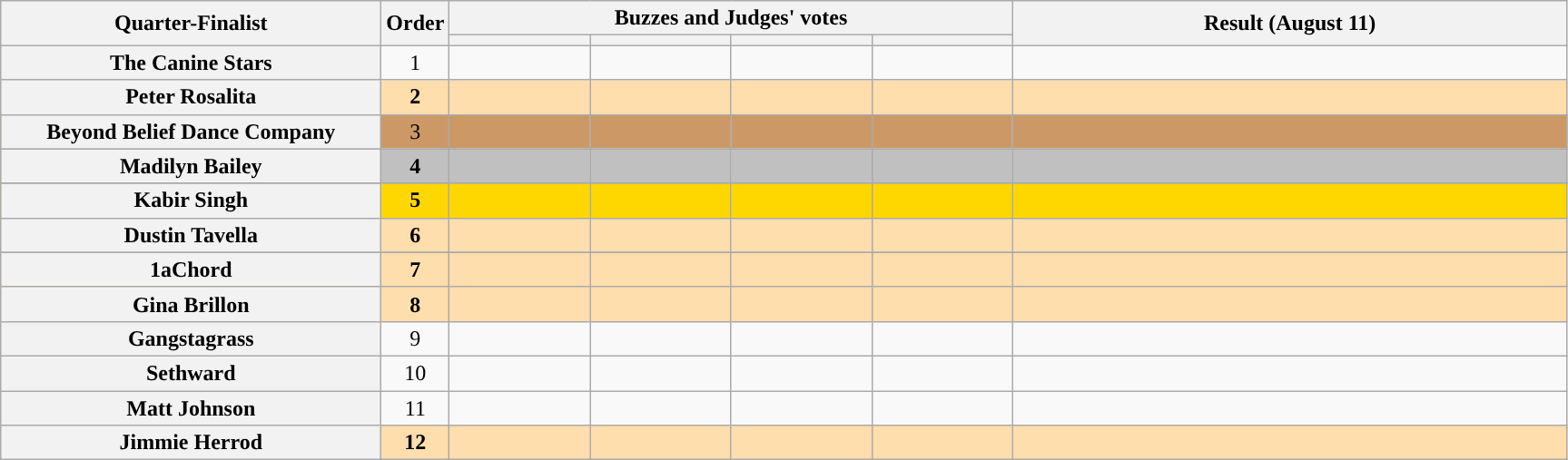<table class="wikitable plainrowheaders sortable" style="text-align:center;">
<tr>
<th scope="col" rowspan="2" class="unsortable" style="width:17em;">Quarter-Finalist</th>
<th scope="col" rowspan="2" style="width:1em;">Order</th>
<th scope="col" colspan="4" class="unsortable" style="width:24em;">Buzzes and Judges' votes</th>
<th scope="col" rowspan="2" style="width:25em;">Result (August 11)</th>
</tr>
<tr>
<th scope="col" class="unsortable" style="width:6em;"></th>
<th scope="col" class="unsortable" style="width:6em;"></th>
<th scope="col" class="unsortable" style="width:6em;"></th>
<th scope="col" class="unsortable" style="width:6em;"></th>
</tr>
<tr>
<th scope="row">The Canine Stars</th>
<td>1</td>
<td style="text-align:center;"></td>
<td style="text-align:center;"></td>
<td style="text-align:center;"></td>
<td style="text-align:center;"></td>
<td></td>
</tr>
<tr style="background:NavajoWhite">
<th scope="row"><strong>Peter Rosalita</strong></th>
<td><strong>2</strong></td>
<td style="text-align:center;"></td>
<td style="text-align:center;"></td>
<td style="text-align:center;"></td>
<td style="text-align:center;"></td>
<td><strong></strong></td>
</tr>
<tr style="background:#c96">
<th scope="row">Beyond Belief Dance Company </th>
<td>3</td>
<td style="text-align:center;"></td>
<td style="text-align:center;"></td>
<td style="text-align:center;"></td>
<td style="text-align:center;"></td>
<td></td>
</tr>
<tr style="background:silver">
<th scope="row"><strong>Madilyn Bailey</strong></th>
<td><strong>4</strong></td>
<td style="text-align:center;"></td>
<td style="text-align:center;"></td>
<td style="text-align:center;"></td>
<td style="text-align:center;"></td>
<td><strong></strong></td>
</tr>
<tr>
</tr>
<tr style="background:gold">
<th scope="row"><strong>Kabir Singh</strong></th>
<td><strong>5</strong></td>
<td style="text-align:center;"></td>
<td style="text-align:center;"></td>
<td style="text-align:center;"></td>
<td style="text-align:center;"></td>
<td><strong></strong></td>
</tr>
<tr style="background:NavajoWhite">
<th scope="row"><strong>Dustin Tavella</strong></th>
<td><strong>6</strong></td>
<td style="text-align:center;"></td>
<td style="text-align:center;"></td>
<td style="text-align:center;"></td>
<td style="text-align:center;"></td>
<td><strong></strong></td>
</tr>
<tr>
</tr>
<tr style="background:NavajoWhite">
<th scope="row"><strong>1aChord</strong></th>
<td><strong>7</strong></td>
<td style="text-align:center;"></td>
<td style="text-align:center;"></td>
<td style="text-align:center;"></td>
<td style="text-align:center;"></td>
<td><strong></strong></td>
</tr>
<tr style="background:NavajoWhite">
<th scope="row"><strong>Gina Brillon</strong></th>
<td><strong>8</strong></td>
<td style="text-align:center;"></td>
<td style="text-align:center;"></td>
<td style="text-align:center;"></td>
<td style="text-align:center;"></td>
<td><strong></strong></td>
</tr>
<tr>
<th scope="row">Gangstagrass</th>
<td>9</td>
<td style="text-align:center;"></td>
<td style="text-align:center;"></td>
<td style="text-align:center;"></td>
<td style="text-align:center;"></td>
<td></td>
</tr>
<tr>
<th scope="row">Sethward</th>
<td>10</td>
<td style="text-align:center;"></td>
<td style="text-align:center;"></td>
<td style="text-align:center;"></td>
<td style="text-align:center;"></td>
<td></td>
</tr>
<tr>
<th scope="row">Matt Johnson</th>
<td>11</td>
<td style="text-align:center;"></td>
<td style="text-align:center;"></td>
<td style="text-align:center;"></td>
<td style="text-align:center;"></td>
<td></td>
</tr>
<tr style="background:NavajoWhite">
<th scope="row"><strong>Jimmie Herrod</strong></th>
<td><strong>12</strong></td>
<td style="text-align:center;"></td>
<td style="text-align:center;"></td>
<td style="text-align:center;"></td>
<td style="text-align:center;"></td>
<td><strong></strong></td>
</tr>
</table>
